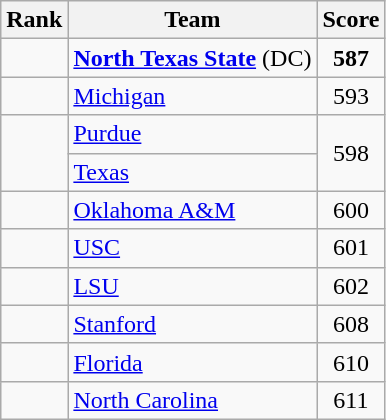<table class="wikitable sortable" style="text-align:center">
<tr>
<th dat-sort-type=number>Rank</th>
<th>Team</th>
<th>Score</th>
</tr>
<tr>
<td></td>
<td align=left><strong><a href='#'>North Texas State</a></strong> (DC)</td>
<td><strong>587</strong></td>
</tr>
<tr>
<td></td>
<td align=left><a href='#'>Michigan</a></td>
<td>593</td>
</tr>
<tr>
<td rowspan=2></td>
<td align=left><a href='#'>Purdue</a></td>
<td rowspan=2>598</td>
</tr>
<tr>
<td align=left><a href='#'>Texas</a></td>
</tr>
<tr>
<td></td>
<td align=left><a href='#'>Oklahoma A&M</a></td>
<td>600</td>
</tr>
<tr>
<td></td>
<td align=left><a href='#'>USC</a></td>
<td>601</td>
</tr>
<tr>
<td></td>
<td align=left><a href='#'>LSU</a></td>
<td>602</td>
</tr>
<tr>
<td></td>
<td align=left><a href='#'>Stanford</a></td>
<td>608</td>
</tr>
<tr>
<td></td>
<td align=left><a href='#'>Florida</a></td>
<td>610</td>
</tr>
<tr>
<td></td>
<td align=left><a href='#'>North Carolina</a></td>
<td>611</td>
</tr>
</table>
